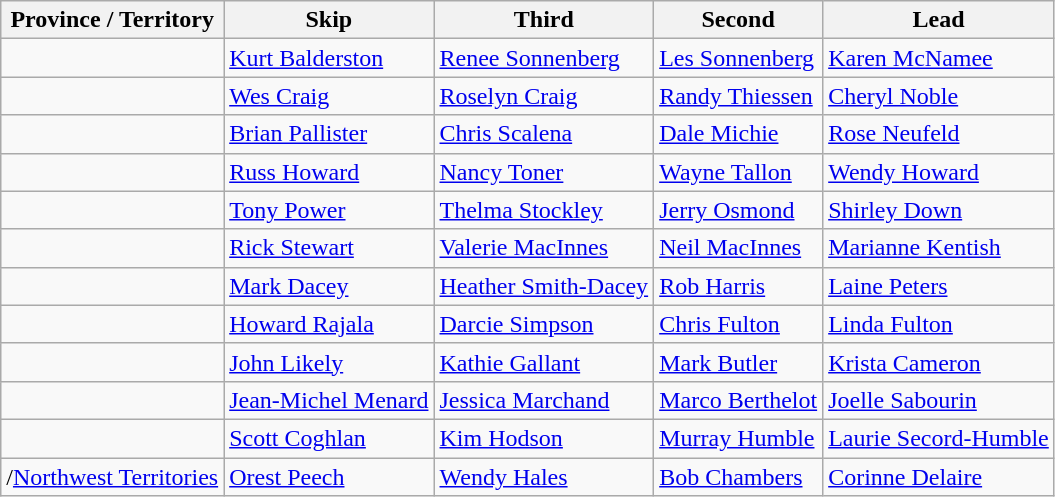<table class="wikitable">
<tr>
<th>Province / Territory</th>
<th>Skip</th>
<th>Third</th>
<th>Second</th>
<th>Lead</th>
</tr>
<tr>
<td></td>
<td><a href='#'>Kurt Balderston</a></td>
<td><a href='#'>Renee Sonnenberg</a></td>
<td><a href='#'>Les Sonnenberg</a></td>
<td><a href='#'>Karen McNamee</a></td>
</tr>
<tr>
<td></td>
<td><a href='#'>Wes Craig</a></td>
<td><a href='#'>Roselyn Craig</a></td>
<td><a href='#'>Randy Thiessen</a></td>
<td><a href='#'>Cheryl Noble</a></td>
</tr>
<tr>
<td></td>
<td><a href='#'>Brian Pallister</a></td>
<td><a href='#'>Chris Scalena</a></td>
<td><a href='#'>Dale Michie</a></td>
<td><a href='#'>Rose Neufeld</a></td>
</tr>
<tr>
<td></td>
<td><a href='#'>Russ Howard</a></td>
<td><a href='#'>Nancy Toner</a></td>
<td><a href='#'>Wayne Tallon</a></td>
<td><a href='#'>Wendy Howard</a></td>
</tr>
<tr>
<td></td>
<td><a href='#'>Tony Power</a></td>
<td><a href='#'>Thelma Stockley</a></td>
<td><a href='#'>Jerry Osmond</a></td>
<td><a href='#'>Shirley Down</a></td>
</tr>
<tr>
<td></td>
<td><a href='#'>Rick Stewart</a></td>
<td><a href='#'>Valerie MacInnes</a></td>
<td><a href='#'>Neil MacInnes</a></td>
<td><a href='#'>Marianne Kentish</a></td>
</tr>
<tr>
<td></td>
<td><a href='#'>Mark Dacey</a></td>
<td><a href='#'>Heather Smith-Dacey</a></td>
<td><a href='#'>Rob Harris</a></td>
<td><a href='#'>Laine Peters</a></td>
</tr>
<tr>
<td></td>
<td><a href='#'>Howard Rajala</a></td>
<td><a href='#'>Darcie Simpson</a></td>
<td><a href='#'>Chris Fulton</a></td>
<td><a href='#'>Linda Fulton</a></td>
</tr>
<tr>
<td></td>
<td><a href='#'>John Likely</a></td>
<td><a href='#'>Kathie Gallant</a></td>
<td><a href='#'>Mark Butler</a></td>
<td><a href='#'>Krista Cameron</a></td>
</tr>
<tr>
<td></td>
<td><a href='#'>Jean-Michel Menard</a></td>
<td><a href='#'>Jessica Marchand</a></td>
<td><a href='#'>Marco Berthelot</a></td>
<td><a href='#'>Joelle Sabourin</a></td>
</tr>
<tr>
<td></td>
<td><a href='#'>Scott Coghlan</a></td>
<td><a href='#'>Kim Hodson</a></td>
<td><a href='#'>Murray Humble</a></td>
<td><a href='#'>Laurie Secord-Humble</a></td>
</tr>
<tr>
<td>/<a href='#'>Northwest Territories</a></td>
<td><a href='#'>Orest Peech</a></td>
<td><a href='#'>Wendy Hales</a></td>
<td><a href='#'>Bob Chambers</a></td>
<td><a href='#'>Corinne Delaire</a></td>
</tr>
</table>
